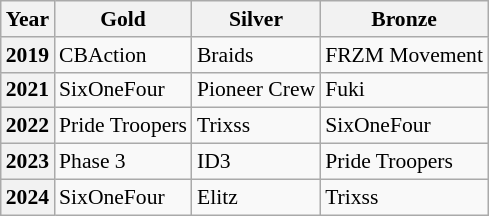<table class="wikitable sortable plainrowheaders" style="text-align:left; font-size:90%;">
<tr>
<th scope="col">Year</th>
<th scope="col"> <strong>Gold</strong></th>
<th scope="col"> <strong>Silver</strong></th>
<th scope="col"> <strong>Bronze</strong></th>
</tr>
<tr>
<th>2019</th>
<td> CBAction</td>
<td> Braids</td>
<td> FRZM Movement</td>
</tr>
<tr>
<th>2021</th>
<td> SixOneFour</td>
<td> Pioneer Crew</td>
<td> Fuki</td>
</tr>
<tr>
<th>2022</th>
<td> Pride Troopers</td>
<td> Trixss</td>
<td> SixOneFour</td>
</tr>
<tr>
<th>2023</th>
<td> Phase 3</td>
<td> ID3</td>
<td> Pride Troopers</td>
</tr>
<tr>
<th>2024</th>
<td> SixOneFour</td>
<td> Elitz</td>
<td> Trixss</td>
</tr>
</table>
